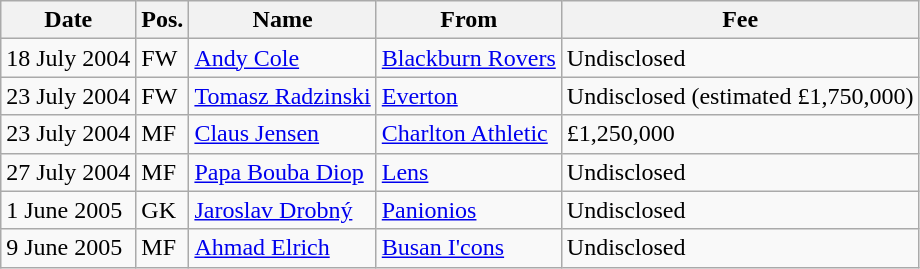<table class="wikitable">
<tr>
<th>Date</th>
<th>Pos.</th>
<th>Name</th>
<th>From</th>
<th>Fee</th>
</tr>
<tr>
<td>18 July 2004</td>
<td>FW</td>
<td> <a href='#'>Andy Cole</a></td>
<td> <a href='#'>Blackburn Rovers</a></td>
<td>Undisclosed</td>
</tr>
<tr>
<td>23 July 2004</td>
<td>FW</td>
<td> <a href='#'>Tomasz Radzinski</a></td>
<td> <a href='#'>Everton</a></td>
<td>Undisclosed (estimated £1,750,000)</td>
</tr>
<tr>
<td>23 July 2004</td>
<td>MF</td>
<td> <a href='#'>Claus Jensen</a></td>
<td> <a href='#'>Charlton Athletic</a></td>
<td>£1,250,000</td>
</tr>
<tr>
<td>27 July 2004</td>
<td>MF</td>
<td> <a href='#'>Papa Bouba Diop</a></td>
<td> <a href='#'>Lens</a></td>
<td>Undisclosed</td>
</tr>
<tr>
<td>1 June 2005</td>
<td>GK</td>
<td> <a href='#'>Jaroslav Drobný</a></td>
<td> <a href='#'>Panionios</a></td>
<td>Undisclosed</td>
</tr>
<tr>
<td>9 June 2005</td>
<td>MF</td>
<td> <a href='#'>Ahmad Elrich</a></td>
<td> <a href='#'>Busan I'cons</a></td>
<td>Undisclosed</td>
</tr>
</table>
